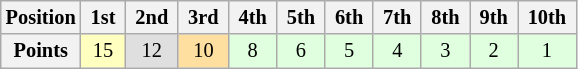<table class="wikitable" style="font-size:85%; text-align:center">
<tr>
<th>Position</th>
<th> 1st </th>
<th> 2nd </th>
<th> 3rd </th>
<th> 4th </th>
<th> 5th </th>
<th> 6th </th>
<th> 7th </th>
<th> 8th </th>
<th> 9th </th>
<th> 10th </th>
</tr>
<tr>
<th>Points</th>
<td style="background:#ffffbf;">15</td>
<td style="background:#dfdfdf;">12</td>
<td style="background:#ffdf9f;">10</td>
<td style="background:#dfffdf;">8</td>
<td style="background:#dfffdf;">6</td>
<td style="background:#dfffdf;">5</td>
<td style="background:#dfffdf;">4</td>
<td style="background:#dfffdf;">3</td>
<td style="background:#dfffdf;">2</td>
<td style="background:#dfffdf;">1</td>
</tr>
</table>
